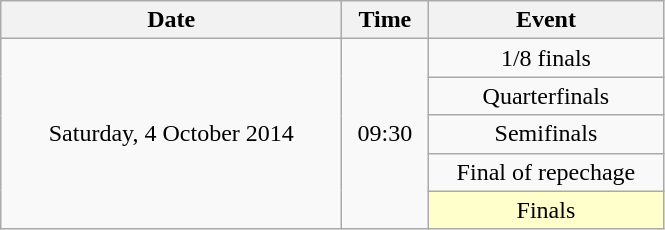<table class = "wikitable" style="text-align:center;">
<tr>
<th width=220>Date</th>
<th width=50>Time</th>
<th width=150>Event</th>
</tr>
<tr>
<td rowspan=5>Saturday, 4 October 2014</td>
<td rowspan=5>09:30</td>
<td>1/8 finals</td>
</tr>
<tr>
<td>Quarterfinals</td>
</tr>
<tr>
<td>Semifinals</td>
</tr>
<tr>
<td>Final of repechage</td>
</tr>
<tr>
<td bgcolor=ffffcc>Finals</td>
</tr>
</table>
